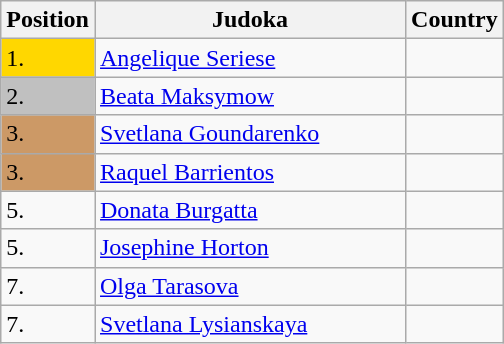<table class=wikitable>
<tr>
<th width=10>Position</th>
<th width=200>Judoka</th>
<th width=10>Country</th>
</tr>
<tr>
<td bgcolor=gold>1.</td>
<td><a href='#'>Angelique Seriese</a></td>
<td></td>
</tr>
<tr>
<td bgcolor="silver">2.</td>
<td><a href='#'>Beata Maksymow</a></td>
<td></td>
</tr>
<tr>
<td bgcolor="CC9966">3.</td>
<td><a href='#'>Svetlana Goundarenko</a></td>
<td></td>
</tr>
<tr>
<td bgcolor="CC9966">3.</td>
<td><a href='#'>Raquel Barrientos</a></td>
<td></td>
</tr>
<tr>
<td>5.</td>
<td><a href='#'>Donata Burgatta</a></td>
<td></td>
</tr>
<tr>
<td>5.</td>
<td><a href='#'>Josephine Horton</a></td>
<td></td>
</tr>
<tr>
<td>7.</td>
<td><a href='#'>Olga Tarasova</a></td>
<td></td>
</tr>
<tr>
<td>7.</td>
<td><a href='#'>Svetlana Lysianskaya</a></td>
<td></td>
</tr>
</table>
